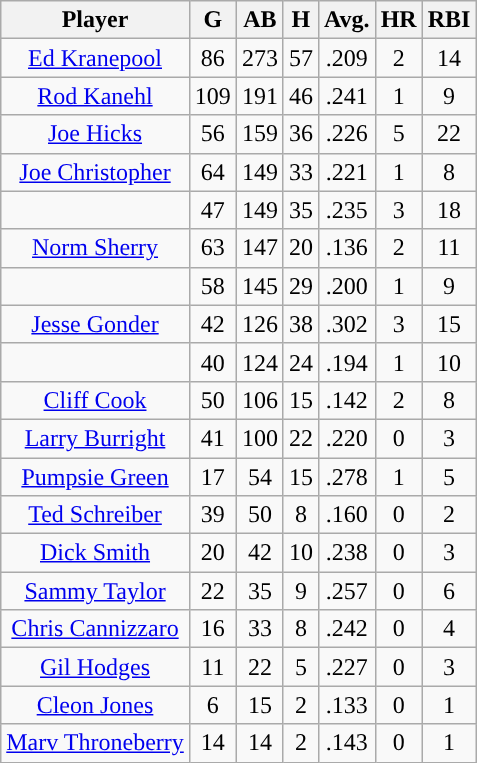<table class="wikitable sortable">
<tr>
<th>Player</th>
<th>G</th>
<th>AB</th>
<th>H</th>
<th>Avg.</th>
<th>HR</th>
<th>RBI</th>
</tr>
<tr align="center">
<td><a href='#'>Ed Kranepool</a></td>
<td>86</td>
<td>273</td>
<td>57</td>
<td>.209</td>
<td>2</td>
<td>14</td>
</tr>
<tr align="center">
<td><a href='#'>Rod Kanehl</a></td>
<td>109</td>
<td>191</td>
<td>46</td>
<td>.241</td>
<td>1</td>
<td>9</td>
</tr>
<tr align="center">
<td><a href='#'>Joe Hicks</a></td>
<td>56</td>
<td>159</td>
<td>36</td>
<td>.226</td>
<td>5</td>
<td>22</td>
</tr>
<tr align="center">
<td><a href='#'>Joe Christopher</a></td>
<td>64</td>
<td>149</td>
<td>33</td>
<td>.221</td>
<td>1</td>
<td>8</td>
</tr>
<tr align="center">
<td></td>
<td>47</td>
<td>149</td>
<td>35</td>
<td>.235</td>
<td>3</td>
<td>18</td>
</tr>
<tr align="center">
<td><a href='#'>Norm Sherry</a></td>
<td>63</td>
<td>147</td>
<td>20</td>
<td>.136</td>
<td>2</td>
<td>11</td>
</tr>
<tr align="center">
<td></td>
<td>58</td>
<td>145</td>
<td>29</td>
<td>.200</td>
<td>1</td>
<td>9</td>
</tr>
<tr align="center">
<td><a href='#'>Jesse Gonder</a></td>
<td>42</td>
<td>126</td>
<td>38</td>
<td>.302</td>
<td>3</td>
<td>15</td>
</tr>
<tr align="center">
<td></td>
<td>40</td>
<td>124</td>
<td>24</td>
<td>.194</td>
<td>1</td>
<td>10</td>
</tr>
<tr align="center">
<td><a href='#'>Cliff Cook</a></td>
<td>50</td>
<td>106</td>
<td>15</td>
<td>.142</td>
<td>2</td>
<td>8</td>
</tr>
<tr align="center">
<td><a href='#'>Larry Burright</a></td>
<td>41</td>
<td>100</td>
<td>22</td>
<td>.220</td>
<td>0</td>
<td>3</td>
</tr>
<tr align="center">
<td><a href='#'>Pumpsie Green</a></td>
<td>17</td>
<td>54</td>
<td>15</td>
<td>.278</td>
<td>1</td>
<td>5</td>
</tr>
<tr align="center">
<td><a href='#'>Ted Schreiber</a></td>
<td>39</td>
<td>50</td>
<td>8</td>
<td>.160</td>
<td>0</td>
<td>2</td>
</tr>
<tr align="center">
<td><a href='#'>Dick Smith</a></td>
<td>20</td>
<td>42</td>
<td>10</td>
<td>.238</td>
<td>0</td>
<td>3</td>
</tr>
<tr align="center">
<td><a href='#'>Sammy Taylor</a></td>
<td>22</td>
<td>35</td>
<td>9</td>
<td>.257</td>
<td>0</td>
<td>6</td>
</tr>
<tr align="center">
<td><a href='#'>Chris Cannizzaro</a></td>
<td>16</td>
<td>33</td>
<td>8</td>
<td>.242</td>
<td>0</td>
<td>4</td>
</tr>
<tr align="center">
<td><a href='#'>Gil Hodges</a></td>
<td>11</td>
<td>22</td>
<td>5</td>
<td>.227</td>
<td>0</td>
<td>3</td>
</tr>
<tr align="center">
<td><a href='#'>Cleon Jones</a></td>
<td>6</td>
<td>15</td>
<td>2</td>
<td>.133</td>
<td>0</td>
<td>1</td>
</tr>
<tr align="center">
<td><a href='#'>Marv Throneberry</a></td>
<td>14</td>
<td>14</td>
<td>2</td>
<td>.143</td>
<td>0</td>
<td>1</td>
</tr>
</table>
